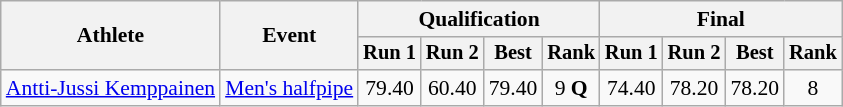<table class="wikitable" style="font-size:90%">
<tr>
<th rowspan="2">Athlete</th>
<th rowspan="2">Event</th>
<th colspan="4">Qualification</th>
<th colspan="4">Final</th>
</tr>
<tr style="font-size:95%">
<th>Run 1</th>
<th>Run 2</th>
<th>Best</th>
<th>Rank</th>
<th>Run 1</th>
<th>Run 2</th>
<th>Best</th>
<th>Rank</th>
</tr>
<tr align=center>
<td align=left><a href='#'>Antti-Jussi Kemppainen</a></td>
<td align=left><a href='#'>Men's halfpipe</a></td>
<td>79.40</td>
<td>60.40</td>
<td>79.40</td>
<td>9 <strong>Q</strong></td>
<td>74.40</td>
<td>78.20</td>
<td>78.20</td>
<td>8</td>
</tr>
</table>
